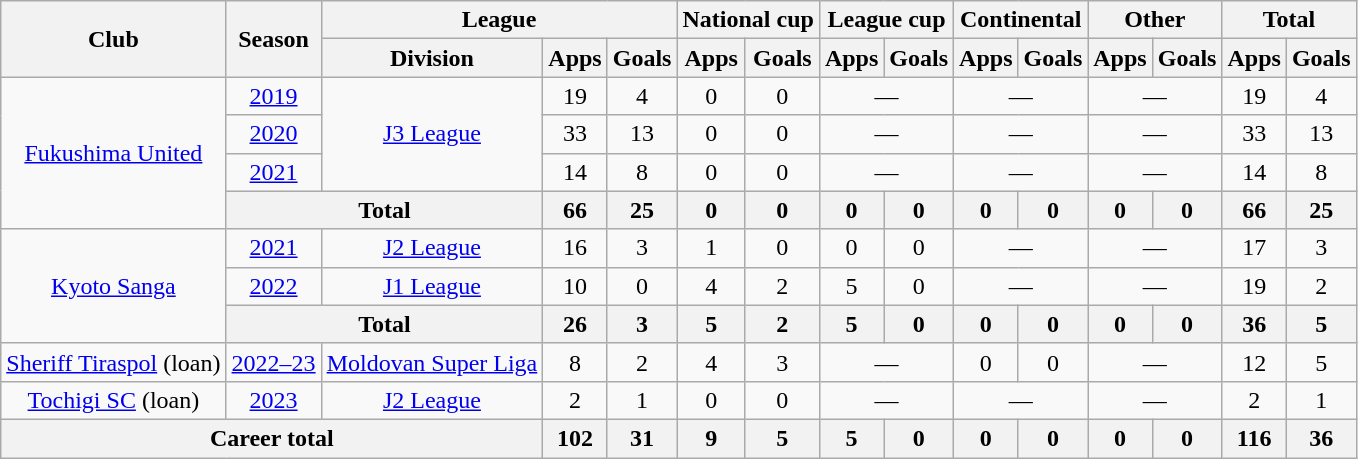<table class="wikitable" style="text-align:center">
<tr>
<th rowspan="2">Club</th>
<th rowspan="2">Season</th>
<th colspan="3">League</th>
<th colspan="2">National cup</th>
<th colspan="2">League cup</th>
<th colspan="2">Continental</th>
<th colspan="2">Other</th>
<th colspan="2">Total</th>
</tr>
<tr>
<th>Division</th>
<th>Apps</th>
<th>Goals</th>
<th>Apps</th>
<th>Goals</th>
<th>Apps</th>
<th>Goals</th>
<th>Apps</th>
<th>Goals</th>
<th>Apps</th>
<th>Goals</th>
<th>Apps</th>
<th>Goals</th>
</tr>
<tr>
<td rowspan="4"><a href='#'>Fukushima United</a></td>
<td><a href='#'>2019</a></td>
<td rowspan="3"><a href='#'>J3 League</a></td>
<td>19</td>
<td>4</td>
<td>0</td>
<td>0</td>
<td colspan="2">—</td>
<td colspan="2">—</td>
<td colspan="2">—</td>
<td>19</td>
<td>4</td>
</tr>
<tr>
<td><a href='#'>2020</a></td>
<td>33</td>
<td>13</td>
<td>0</td>
<td>0</td>
<td colspan="2">—</td>
<td colspan="2">—</td>
<td colspan="2">—</td>
<td>33</td>
<td>13</td>
</tr>
<tr>
<td><a href='#'>2021</a></td>
<td>14</td>
<td>8</td>
<td>0</td>
<td>0</td>
<td colspan="2">—</td>
<td colspan="2">—</td>
<td colspan="2">—</td>
<td>14</td>
<td>8</td>
</tr>
<tr>
<th colspan="2">Total</th>
<th>66</th>
<th>25</th>
<th>0</th>
<th>0</th>
<th>0</th>
<th>0</th>
<th>0</th>
<th>0</th>
<th>0</th>
<th>0</th>
<th>66</th>
<th>25</th>
</tr>
<tr>
<td rowspan="3"><a href='#'>Kyoto Sanga</a></td>
<td><a href='#'>2021</a></td>
<td><a href='#'>J2 League</a></td>
<td>16</td>
<td>3</td>
<td>1</td>
<td>0</td>
<td>0</td>
<td>0</td>
<td colspan="2">—</td>
<td colspan="2">—</td>
<td>17</td>
<td>3</td>
</tr>
<tr>
<td><a href='#'>2022</a></td>
<td><a href='#'>J1 League</a></td>
<td>10</td>
<td>0</td>
<td>4</td>
<td>2</td>
<td>5</td>
<td>0</td>
<td colspan="2">—</td>
<td colspan="2">—</td>
<td>19</td>
<td>2</td>
</tr>
<tr>
<th colspan="2">Total</th>
<th>26</th>
<th>3</th>
<th>5</th>
<th>2</th>
<th>5</th>
<th>0</th>
<th>0</th>
<th>0</th>
<th>0</th>
<th>0</th>
<th>36</th>
<th>5</th>
</tr>
<tr>
<td><a href='#'>Sheriff Tiraspol</a> (loan)</td>
<td><a href='#'>2022–23</a></td>
<td><a href='#'>Moldovan Super Liga</a></td>
<td>8</td>
<td>2</td>
<td>4</td>
<td>3</td>
<td colspan="2">—</td>
<td>0</td>
<td>0</td>
<td colspan="2">—</td>
<td>12</td>
<td>5</td>
</tr>
<tr>
<td><a href='#'>Tochigi SC</a> (loan)</td>
<td><a href='#'>2023</a></td>
<td><a href='#'>J2 League</a></td>
<td>2</td>
<td>1</td>
<td>0</td>
<td>0</td>
<td colspan="2">—</td>
<td colspan="2">—</td>
<td colspan="2">—</td>
<td>2</td>
<td>1</td>
</tr>
<tr>
<th colspan="3">Career total</th>
<th>102</th>
<th>31</th>
<th>9</th>
<th>5</th>
<th>5</th>
<th>0</th>
<th>0</th>
<th>0</th>
<th>0</th>
<th>0</th>
<th>116</th>
<th>36</th>
</tr>
</table>
